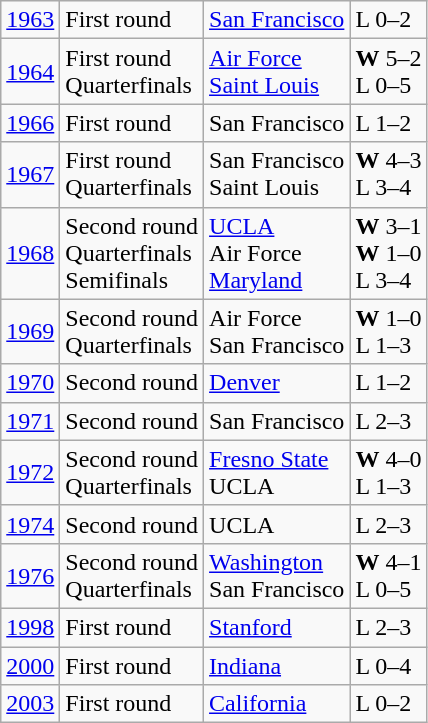<table class="wikitable">
<tr align="left">
<td><a href='#'>1963</a></td>
<td>First round</td>
<td><a href='#'>San Francisco</a></td>
<td>L 0–2</td>
</tr>
<tr align="left">
<td><a href='#'>1964</a></td>
<td>First round<br>Quarterfinals</td>
<td><a href='#'>Air Force</a><br><a href='#'>Saint Louis</a></td>
<td><strong>W</strong> 5–2<br> L 0–5</td>
</tr>
<tr align="left">
<td><a href='#'>1966</a></td>
<td>First round</td>
<td>San Francisco</td>
<td>L 1–2</td>
</tr>
<tr align="left">
<td><a href='#'>1967</a></td>
<td>First round<br>Quarterfinals</td>
<td>San Francisco<br>Saint Louis</td>
<td><strong>W</strong> 4–3<br>L 3–4</td>
</tr>
<tr align="left">
<td><a href='#'>1968</a></td>
<td>Second round<br>Quarterfinals<br>Semifinals</td>
<td><a href='#'>UCLA</a><br>Air Force<br><a href='#'>Maryland</a></td>
<td><strong>W</strong> 3–1<br><strong>W</strong> 1–0<br>L 3–4</td>
</tr>
<tr align="left">
<td><a href='#'>1969</a></td>
<td>Second round<br>Quarterfinals</td>
<td>Air Force<br>San Francisco</td>
<td><strong>W</strong> 1–0<br>L 1–3</td>
</tr>
<tr align="left">
<td><a href='#'>1970</a></td>
<td>Second round</td>
<td><a href='#'>Denver</a></td>
<td>L 1–2</td>
</tr>
<tr align="left">
<td><a href='#'>1971</a></td>
<td>Second round</td>
<td>San Francisco</td>
<td>L 2–3</td>
</tr>
<tr align="left">
<td><a href='#'>1972</a></td>
<td>Second round<br>Quarterfinals</td>
<td><a href='#'>Fresno State</a><br>UCLA</td>
<td><strong>W</strong> 4–0<br>L 1–3</td>
</tr>
<tr align="left">
<td><a href='#'>1974</a></td>
<td>Second round</td>
<td>UCLA</td>
<td>L 2–3</td>
</tr>
<tr align="left">
<td><a href='#'>1976</a></td>
<td>Second round<br>Quarterfinals</td>
<td><a href='#'>Washington</a><br>San Francisco</td>
<td><strong>W</strong> 4–1<br>L 0–5</td>
</tr>
<tr align="left">
<td><a href='#'>1998</a></td>
<td>First round</td>
<td><a href='#'>Stanford</a></td>
<td>L 2–3</td>
</tr>
<tr align="left">
<td><a href='#'>2000</a></td>
<td>First round</td>
<td><a href='#'>Indiana</a></td>
<td>L 0–4</td>
</tr>
<tr align="left">
<td><a href='#'>2003</a></td>
<td>First round</td>
<td><a href='#'>California</a></td>
<td>L 0–2</td>
</tr>
</table>
